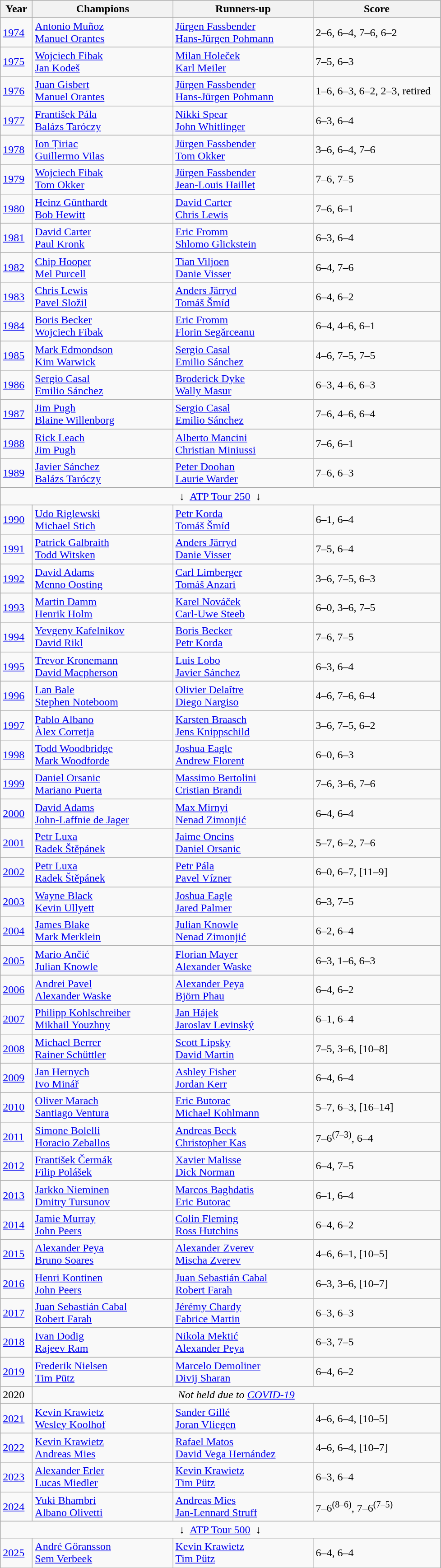<table class=wikitable>
<tr>
<th style="width:40px">Year</th>
<th style="width:200px">Champions</th>
<th style="width:200px">Runners-up</th>
<th style="width:180px" class="unsortable">Score</th>
</tr>
<tr>
<td><a href='#'>1974</a></td>
<td> <a href='#'>Antonio Muñoz</a><br> <a href='#'>Manuel Orantes</a></td>
<td> <a href='#'>Jürgen Fassbender</a><br> <a href='#'>Hans-Jürgen Pohmann</a></td>
<td>2–6, 6–4, 7–6, 6–2</td>
</tr>
<tr>
<td><a href='#'>1975</a></td>
<td> <a href='#'>Wojciech Fibak</a><br> <a href='#'>Jan Kodeš</a></td>
<td> <a href='#'>Milan Holeček</a><br> <a href='#'>Karl Meiler</a></td>
<td>7–5, 6–3</td>
</tr>
<tr>
<td><a href='#'>1976</a></td>
<td> <a href='#'>Juan Gisbert</a><br> <a href='#'>Manuel Orantes</a></td>
<td> <a href='#'>Jürgen Fassbender</a><br> <a href='#'>Hans-Jürgen Pohmann</a></td>
<td>1–6, 6–3, 6–2, 2–3, retired</td>
</tr>
<tr>
<td><a href='#'>1977</a></td>
<td> <a href='#'>František Pála</a><br> <a href='#'>Balázs Taróczy</a></td>
<td> <a href='#'>Nikki Spear</a><br> <a href='#'>John Whitlinger</a></td>
<td>6–3, 6–4</td>
</tr>
<tr>
<td><a href='#'>1978</a></td>
<td> <a href='#'>Ion Țiriac</a><br> <a href='#'>Guillermo Vilas</a></td>
<td> <a href='#'>Jürgen Fassbender</a><br> <a href='#'>Tom Okker</a></td>
<td>3–6, 6–4, 7–6</td>
</tr>
<tr>
<td><a href='#'>1979</a></td>
<td> <a href='#'>Wojciech Fibak</a><br> <a href='#'>Tom Okker</a></td>
<td> <a href='#'>Jürgen Fassbender</a><br> <a href='#'>Jean-Louis Haillet</a></td>
<td>7–6, 7–5</td>
</tr>
<tr>
<td><a href='#'>1980</a></td>
<td> <a href='#'>Heinz Günthardt</a><br> <a href='#'>Bob Hewitt</a></td>
<td> <a href='#'>David Carter</a><br> <a href='#'>Chris Lewis</a></td>
<td>7–6, 6–1</td>
</tr>
<tr>
<td><a href='#'>1981</a></td>
<td> <a href='#'>David Carter</a><br> <a href='#'>Paul Kronk</a></td>
<td> <a href='#'>Eric Fromm</a><br> <a href='#'>Shlomo Glickstein</a></td>
<td>6–3, 6–4</td>
</tr>
<tr>
<td><a href='#'>1982</a></td>
<td> <a href='#'>Chip Hooper</a><br> <a href='#'>Mel Purcell</a></td>
<td> <a href='#'>Tian Viljoen</a><br> <a href='#'>Danie Visser</a></td>
<td>6–4, 7–6</td>
</tr>
<tr>
<td><a href='#'>1983</a></td>
<td> <a href='#'>Chris Lewis</a><br> <a href='#'>Pavel Složil</a></td>
<td> <a href='#'>Anders Järryd</a><br> <a href='#'>Tomáš Šmíd</a></td>
<td>6–4, 6–2</td>
</tr>
<tr>
<td><a href='#'>1984</a></td>
<td> <a href='#'>Boris Becker</a><br> <a href='#'>Wojciech Fibak</a></td>
<td> <a href='#'>Eric Fromm</a><br> <a href='#'>Florin Segărceanu</a></td>
<td>6–4, 4–6, 6–1</td>
</tr>
<tr>
<td><a href='#'>1985</a></td>
<td> <a href='#'>Mark Edmondson</a><br> <a href='#'>Kim Warwick</a></td>
<td> <a href='#'>Sergio Casal</a><br> <a href='#'>Emilio Sánchez</a></td>
<td>4–6, 7–5, 7–5</td>
</tr>
<tr>
<td><a href='#'>1986</a></td>
<td> <a href='#'>Sergio Casal</a><br> <a href='#'>Emilio Sánchez</a></td>
<td> <a href='#'>Broderick Dyke</a><br> <a href='#'>Wally Masur</a></td>
<td>6–3, 4–6, 6–3</td>
</tr>
<tr>
<td><a href='#'>1987</a></td>
<td> <a href='#'>Jim Pugh</a><br> <a href='#'>Blaine Willenborg</a></td>
<td> <a href='#'>Sergio Casal</a><br> <a href='#'>Emilio Sánchez</a></td>
<td>7–6, 4–6, 6–4</td>
</tr>
<tr>
<td><a href='#'>1988</a></td>
<td> <a href='#'>Rick Leach</a><br> <a href='#'>Jim Pugh</a></td>
<td> <a href='#'>Alberto Mancini</a> <br> <a href='#'>Christian Miniussi</a></td>
<td>7–6, 6–1</td>
</tr>
<tr>
<td><a href='#'>1989</a></td>
<td> <a href='#'>Javier Sánchez</a><br> <a href='#'>Balázs Taróczy</a></td>
<td> <a href='#'>Peter Doohan</a><br> <a href='#'>Laurie Warder</a></td>
<td>7–6, 6–3</td>
</tr>
<tr>
<td colspan=5 align=center>↓  <a href='#'>ATP Tour 250</a>  ↓</td>
</tr>
<tr>
<td><a href='#'>1990</a></td>
<td> <a href='#'>Udo Riglewski</a><br> <a href='#'>Michael Stich</a></td>
<td> <a href='#'>Petr Korda</a><br> <a href='#'>Tomáš Šmíd</a></td>
<td>6–1, 6–4</td>
</tr>
<tr>
<td><a href='#'>1991</a></td>
<td> <a href='#'>Patrick Galbraith</a><br> <a href='#'>Todd Witsken</a></td>
<td> <a href='#'>Anders Järryd</a><br> <a href='#'>Danie Visser</a></td>
<td>7–5, 6–4</td>
</tr>
<tr>
<td><a href='#'>1992</a></td>
<td> <a href='#'>David Adams</a><br> <a href='#'>Menno Oosting</a></td>
<td> <a href='#'>Carl Limberger</a><br> <a href='#'>Tomáš Anzari</a></td>
<td>3–6, 7–5, 6–3</td>
</tr>
<tr>
<td><a href='#'>1993</a></td>
<td> <a href='#'>Martin Damm</a><br> <a href='#'>Henrik Holm</a></td>
<td> <a href='#'>Karel Nováček</a><br> <a href='#'>Carl-Uwe Steeb</a></td>
<td>6–0, 3–6, 7–5</td>
</tr>
<tr>
<td><a href='#'>1994</a></td>
<td> <a href='#'>Yevgeny Kafelnikov</a><br> <a href='#'>David Rikl</a></td>
<td> <a href='#'>Boris Becker</a><br> <a href='#'>Petr Korda</a></td>
<td>7–6, 7–5</td>
</tr>
<tr>
<td><a href='#'>1995</a></td>
<td> <a href='#'>Trevor Kronemann</a><br> <a href='#'>David Macpherson</a></td>
<td> <a href='#'>Luis Lobo</a><br> <a href='#'>Javier Sánchez</a></td>
<td>6–3, 6–4</td>
</tr>
<tr>
<td><a href='#'>1996</a></td>
<td> <a href='#'>Lan Bale</a><br> <a href='#'>Stephen Noteboom</a></td>
<td> <a href='#'>Olivier Delaître</a><br> <a href='#'>Diego Nargiso</a></td>
<td>4–6, 7–6, 6–4</td>
</tr>
<tr>
<td><a href='#'>1997</a></td>
<td> <a href='#'>Pablo Albano</a><br> <a href='#'>Àlex Corretja</a></td>
<td> <a href='#'>Karsten Braasch</a><br> <a href='#'>Jens Knippschild</a></td>
<td>3–6, 7–5, 6–2</td>
</tr>
<tr>
<td><a href='#'>1998</a></td>
<td> <a href='#'>Todd Woodbridge</a><br> <a href='#'>Mark Woodforde</a></td>
<td> <a href='#'>Joshua Eagle</a><br> <a href='#'>Andrew Florent</a></td>
<td>6–0, 6–3</td>
</tr>
<tr>
<td><a href='#'>1999</a></td>
<td> <a href='#'>Daniel Orsanic</a><br> <a href='#'>Mariano Puerta</a></td>
<td> <a href='#'>Massimo Bertolini</a><br> <a href='#'>Cristian Brandi</a></td>
<td>7–6, 3–6, 7–6</td>
</tr>
<tr>
<td><a href='#'>2000</a></td>
<td> <a href='#'>David Adams</a><br> <a href='#'>John-Laffnie de Jager</a></td>
<td> <a href='#'>Max Mirnyi</a><br> <a href='#'>Nenad Zimonjić</a></td>
<td>6–4, 6–4</td>
</tr>
<tr>
<td><a href='#'>2001</a></td>
<td> <a href='#'>Petr Luxa</a><br> <a href='#'>Radek Štěpánek</a></td>
<td> <a href='#'>Jaime Oncins</a><br> <a href='#'>Daniel Orsanic</a></td>
<td>5–7, 6–2, 7–6</td>
</tr>
<tr>
<td><a href='#'>2002</a></td>
<td> <a href='#'>Petr Luxa</a><br> <a href='#'>Radek Štěpánek</a></td>
<td> <a href='#'>Petr Pála</a><br> <a href='#'>Pavel Vízner</a></td>
<td>6–0, 6–7, [11–9]</td>
</tr>
<tr>
<td><a href='#'>2003</a></td>
<td> <a href='#'>Wayne Black</a><br> <a href='#'>Kevin Ullyett</a></td>
<td> <a href='#'>Joshua Eagle</a><br> <a href='#'>Jared Palmer</a></td>
<td>6–3, 7–5</td>
</tr>
<tr>
<td><a href='#'>2004</a></td>
<td> <a href='#'>James Blake</a><br> <a href='#'>Mark Merklein</a></td>
<td> <a href='#'>Julian Knowle</a><br> <a href='#'>Nenad Zimonjić</a></td>
<td>6–2, 6–4</td>
</tr>
<tr>
<td><a href='#'>2005</a></td>
<td> <a href='#'>Mario Ančić</a><br> <a href='#'>Julian Knowle</a></td>
<td> <a href='#'>Florian Mayer</a><br> <a href='#'>Alexander Waske</a></td>
<td>6–3, 1–6, 6–3</td>
</tr>
<tr>
<td><a href='#'>2006</a></td>
<td> <a href='#'>Andrei Pavel</a><br> <a href='#'>Alexander Waske</a></td>
<td> <a href='#'>Alexander Peya</a><br> <a href='#'>Björn Phau</a></td>
<td>6–4, 6–2</td>
</tr>
<tr>
<td><a href='#'>2007</a></td>
<td> <a href='#'>Philipp Kohlschreiber</a><br> <a href='#'>Mikhail Youzhny</a></td>
<td> <a href='#'>Jan Hájek</a><br> <a href='#'>Jaroslav Levinský</a></td>
<td>6–1, 6–4</td>
</tr>
<tr>
<td><a href='#'>2008</a></td>
<td> <a href='#'>Michael Berrer</a><br> <a href='#'>Rainer Schüttler</a></td>
<td> <a href='#'>Scott Lipsky</a><br> <a href='#'>David Martin</a></td>
<td>7–5, 3–6, [10–8]</td>
</tr>
<tr>
<td><a href='#'>2009</a></td>
<td> <a href='#'>Jan Hernych</a><br>  <a href='#'>Ivo Minář</a></td>
<td> <a href='#'>Ashley Fisher</a><br>  <a href='#'>Jordan Kerr</a></td>
<td>6–4, 6–4</td>
</tr>
<tr>
<td><a href='#'>2010</a></td>
<td> <a href='#'>Oliver Marach</a><br>  <a href='#'>Santiago Ventura</a></td>
<td> <a href='#'>Eric Butorac</a><br>  <a href='#'>Michael Kohlmann</a></td>
<td>5–7, 6–3, [16–14]</td>
</tr>
<tr>
<td><a href='#'>2011</a></td>
<td> <a href='#'>Simone Bolelli</a> <br>  <a href='#'>Horacio Zeballos</a></td>
<td> <a href='#'>Andreas Beck</a> <br>  <a href='#'>Christopher Kas</a></td>
<td>7–6<sup>(7–3)</sup>, 6–4</td>
</tr>
<tr>
<td><a href='#'>2012</a></td>
<td> <a href='#'>František Čermák</a> <br>  <a href='#'>Filip Polášek</a></td>
<td> <a href='#'>Xavier Malisse</a> <br>  <a href='#'>Dick Norman</a></td>
<td>6–4, 7–5</td>
</tr>
<tr>
<td><a href='#'>2013</a></td>
<td> <a href='#'>Jarkko Nieminen</a> <br>  <a href='#'>Dmitry Tursunov</a></td>
<td> <a href='#'>Marcos Baghdatis</a> <br>  <a href='#'>Eric Butorac</a></td>
<td>6–1, 6–4</td>
</tr>
<tr>
<td><a href='#'>2014</a></td>
<td> <a href='#'>Jamie Murray</a> <br> <a href='#'>John Peers</a></td>
<td> <a href='#'>Colin Fleming</a><br>  <a href='#'>Ross Hutchins</a></td>
<td>6–4, 6–2</td>
</tr>
<tr>
<td><a href='#'>2015</a></td>
<td> <a href='#'>Alexander Peya</a> <br> <a href='#'>Bruno Soares</a></td>
<td> <a href='#'>Alexander Zverev</a><br>  <a href='#'>Mischa Zverev</a></td>
<td>4–6, 6–1, [10–5]</td>
</tr>
<tr>
<td><a href='#'>2016</a></td>
<td> <a href='#'>Henri Kontinen</a><br> <a href='#'>John Peers</a></td>
<td> <a href='#'>Juan Sebastián Cabal</a><br> <a href='#'>Robert Farah</a></td>
<td>6–3, 3–6, [10–7]</td>
</tr>
<tr>
<td><a href='#'>2017</a></td>
<td> <a href='#'>Juan Sebastián Cabal</a><br> <a href='#'>Robert Farah</a></td>
<td> <a href='#'>Jérémy Chardy</a><br> <a href='#'>Fabrice Martin</a></td>
<td>6–3, 6–3</td>
</tr>
<tr>
<td><a href='#'>2018</a></td>
<td> <a href='#'>Ivan Dodig</a><br> <a href='#'>Rajeev Ram</a></td>
<td> <a href='#'>Nikola Mektić</a><br> <a href='#'>Alexander Peya</a></td>
<td>6–3, 7–5</td>
</tr>
<tr>
<td><a href='#'>2019</a></td>
<td> <a href='#'>Frederik Nielsen</a><br> <a href='#'>Tim Pütz</a></td>
<td> <a href='#'>Marcelo Demoliner</a> <br>   <a href='#'>Divij Sharan</a></td>
<td>6–4, 6–2</td>
</tr>
<tr>
<td style=background:>2020</td>
<td colspan=3 align=center style=background:><em>Not held due to <a href='#'>COVID-19</a></em></td>
</tr>
<tr>
<td><a href='#'>2021</a></td>
<td> <a href='#'>Kevin Krawietz</a><br> <a href='#'>Wesley Koolhof</a></td>
<td> <a href='#'>Sander Gillé</a> <br>  <a href='#'>Joran Vliegen</a></td>
<td>4–6, 6–4, [10–5]</td>
</tr>
<tr>
<td><a href='#'>2022</a></td>
<td> <a href='#'>Kevin Krawietz</a><br> <a href='#'>Andreas Mies</a></td>
<td> <a href='#'>Rafael Matos</a> <br>  <a href='#'>David Vega Hernández</a></td>
<td>4–6, 6–4, [10–7]</td>
</tr>
<tr>
<td><a href='#'>2023</a></td>
<td> <a href='#'>Alexander Erler</a><br> <a href='#'>Lucas Miedler</a></td>
<td> <a href='#'>Kevin Krawietz</a><br> <a href='#'>Tim Pütz</a></td>
<td>6–3, 6–4</td>
</tr>
<tr>
<td><a href='#'>2024</a></td>
<td> <a href='#'>Yuki Bhambri</a> <br>  <a href='#'>Albano Olivetti</a></td>
<td> <a href='#'>Andreas Mies</a> <br>  <a href='#'>Jan-Lennard Struff</a></td>
<td>7–6<sup>(8–6)</sup>, 7–6<sup>(7–5)</sup></td>
</tr>
<tr>
<td colspan=5 align=center>↓  <a href='#'>ATP Tour 500</a>  ↓</td>
</tr>
<tr>
<td><a href='#'>2025</a></td>
<td> <a href='#'>André Göransson</a> <br>  <a href='#'>Sem Verbeek</a></td>
<td> <a href='#'>Kevin Krawietz</a> <br>  <a href='#'>Tim Pütz</a></td>
<td>6–4, 6–4</td>
</tr>
</table>
